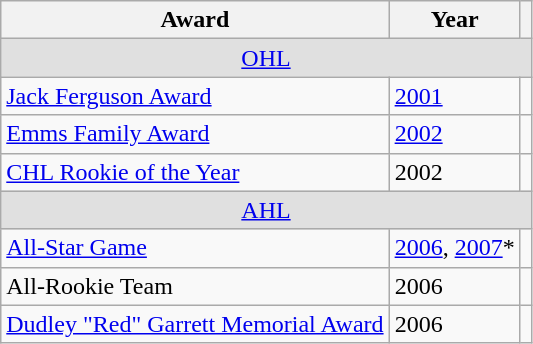<table class="wikitable">
<tr>
<th>Award</th>
<th>Year</th>
<th></th>
</tr>
<tr ALIGN="center" bgcolor="#e0e0e0">
<td colspan="3"><a href='#'>OHL</a></td>
</tr>
<tr>
<td><a href='#'>Jack Ferguson Award</a></td>
<td><a href='#'>2001</a></td>
<td></td>
</tr>
<tr>
<td><a href='#'>Emms Family Award</a></td>
<td><a href='#'>2002</a></td>
<td></td>
</tr>
<tr>
<td><a href='#'>CHL Rookie of the Year</a></td>
<td>2002</td>
<td></td>
</tr>
<tr ALIGN="center" bgcolor="#e0e0e0">
<td colspan="3"><a href='#'>AHL</a></td>
</tr>
<tr>
<td><a href='#'>All-Star Game</a></td>
<td><a href='#'>2006</a>, <a href='#'>2007</a>*</td>
<td></td>
</tr>
<tr>
<td>All-Rookie Team</td>
<td>2006</td>
<td></td>
</tr>
<tr>
<td><a href='#'>Dudley "Red" Garrett Memorial Award</a></td>
<td>2006</td>
<td></td>
</tr>
</table>
